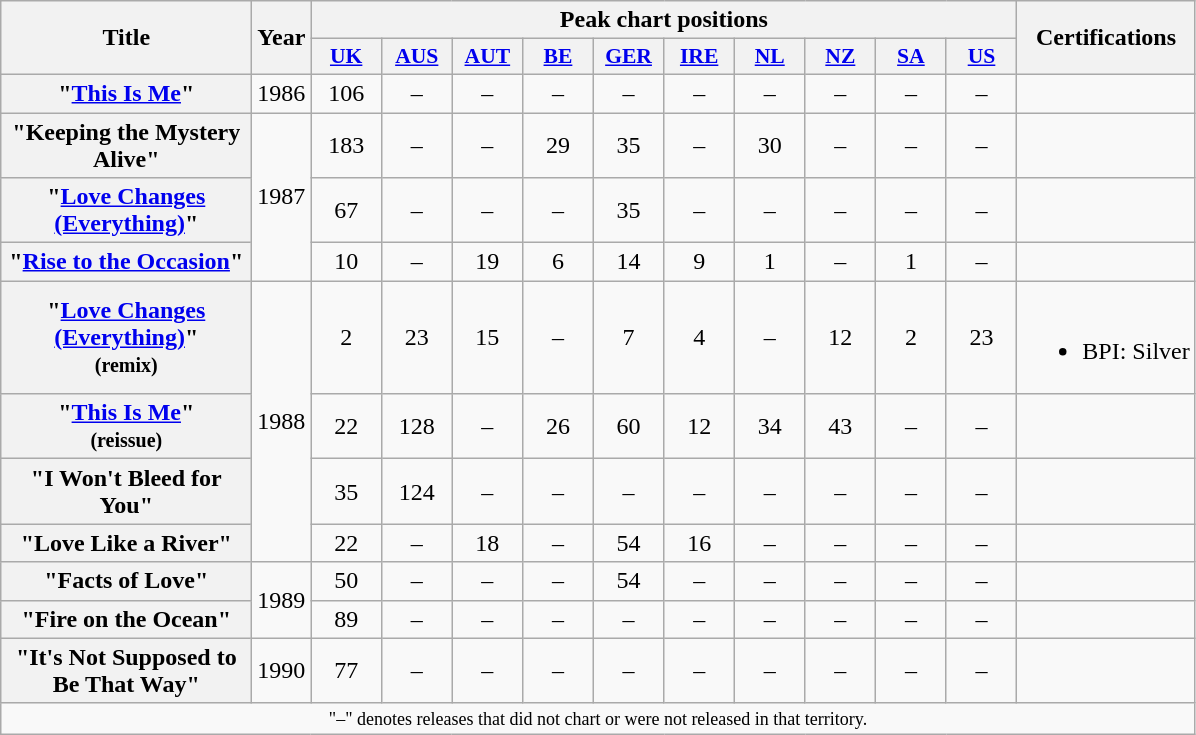<table class="wikitable plainrowheaders" style="text-align:center;">
<tr>
<th scope="col" rowspan="2" style="width:10em;">Title</th>
<th scope="col" rowspan="2">Year</th>
<th scope="col" colspan="10">Peak chart positions</th>
<th scope="col" rowspan="2">Certifications</th>
</tr>
<tr>
<th scope="col" style="width:2.8em;font-size:90%;"><a href='#'>UK</a><br></th>
<th scope="col" style="width:2.8em;font-size:90%;"><a href='#'>AUS</a><br></th>
<th scope="col" style="width:2.8em;font-size:90%;"><a href='#'>AUT</a><br></th>
<th scope="col" style="width:2.8em;font-size:90%;"><a href='#'>BE</a><br></th>
<th scope="col" style="width:2.8em;font-size:90%;"><a href='#'>GER</a><br></th>
<th scope="col" style="width:2.8em;font-size:90%;"><a href='#'>IRE</a><br></th>
<th scope="col" style="width:2.8em;font-size:90%;"><a href='#'>NL</a><br></th>
<th scope="col" style="width:2.8em;font-size:90%;"><a href='#'>NZ</a><br></th>
<th scope="col" style="width:2.8em;font-size:90%;"><a href='#'>SA</a><br></th>
<th scope="col" style="width:2.8em;font-size:90%;"><a href='#'>US</a><br></th>
</tr>
<tr>
<th scope="row">"<a href='#'>This Is Me</a>"</th>
<td>1986</td>
<td>106</td>
<td>–</td>
<td>–</td>
<td>–</td>
<td>–</td>
<td>–</td>
<td>–</td>
<td>–</td>
<td>–</td>
<td>–</td>
<td></td>
</tr>
<tr>
<th scope="row">"Keeping the Mystery Alive"</th>
<td rowspan="3">1987</td>
<td>183</td>
<td>–</td>
<td>–</td>
<td>29</td>
<td>35</td>
<td>–</td>
<td>30</td>
<td>–</td>
<td>–</td>
<td>–</td>
<td></td>
</tr>
<tr>
<th scope="row">"<a href='#'>Love Changes (Everything)</a>"</th>
<td>67</td>
<td>–</td>
<td>–</td>
<td>–</td>
<td>35</td>
<td>–</td>
<td>–</td>
<td>–</td>
<td>–</td>
<td>–</td>
<td></td>
</tr>
<tr>
<th scope="row">"<a href='#'>Rise to the Occasion</a>"</th>
<td>10</td>
<td>–</td>
<td>19</td>
<td>6</td>
<td>14</td>
<td>9</td>
<td>1</td>
<td>–</td>
<td>1</td>
<td>–</td>
<td></td>
</tr>
<tr>
<th scope="row">"<a href='#'>Love Changes (Everything)</a>" <br><small>(remix)</small></th>
<td rowspan="4">1988</td>
<td>2</td>
<td>23</td>
<td>15</td>
<td>–</td>
<td>7</td>
<td>4</td>
<td>–</td>
<td>12</td>
<td>2</td>
<td>23</td>
<td><br><ul><li>BPI: Silver</li></ul></td>
</tr>
<tr>
<th scope="row">"<a href='#'>This Is Me</a>" <br><small>(reissue)</small></th>
<td>22</td>
<td>128</td>
<td>–</td>
<td>26</td>
<td>60</td>
<td>12</td>
<td>34</td>
<td>43</td>
<td>–</td>
<td>–</td>
<td></td>
</tr>
<tr>
<th scope="row">"I Won't Bleed for You"</th>
<td>35</td>
<td>124</td>
<td>–</td>
<td>–</td>
<td>–</td>
<td>–</td>
<td>–</td>
<td>–</td>
<td>–</td>
<td>–</td>
<td></td>
</tr>
<tr>
<th scope="row">"Love Like a River"</th>
<td>22</td>
<td>–</td>
<td>18</td>
<td>–</td>
<td>54</td>
<td>16</td>
<td>–</td>
<td>–</td>
<td>–</td>
<td>–</td>
<td></td>
</tr>
<tr>
<th scope="row">"Facts of Love"</th>
<td rowspan="2">1989</td>
<td>50</td>
<td>–</td>
<td>–</td>
<td>–</td>
<td>54</td>
<td>–</td>
<td>–</td>
<td>–</td>
<td>–</td>
<td>–</td>
<td></td>
</tr>
<tr>
<th scope="row">"Fire on the Ocean"</th>
<td>89</td>
<td>–</td>
<td>–</td>
<td>–</td>
<td>–</td>
<td>–</td>
<td>–</td>
<td>–</td>
<td>–</td>
<td>–</td>
<td></td>
</tr>
<tr>
<th scope="row">"It's Not Supposed to Be That Way"</th>
<td rowspan="1">1990</td>
<td>77</td>
<td>–</td>
<td>–</td>
<td>–</td>
<td>–</td>
<td>–</td>
<td>–</td>
<td>–</td>
<td>–</td>
<td>–</td>
<td></td>
</tr>
<tr>
<td colspan="18" style="text-align:center; font-size:9pt;">"–" denotes releases that did not chart or were not released in that territory.</td>
</tr>
</table>
